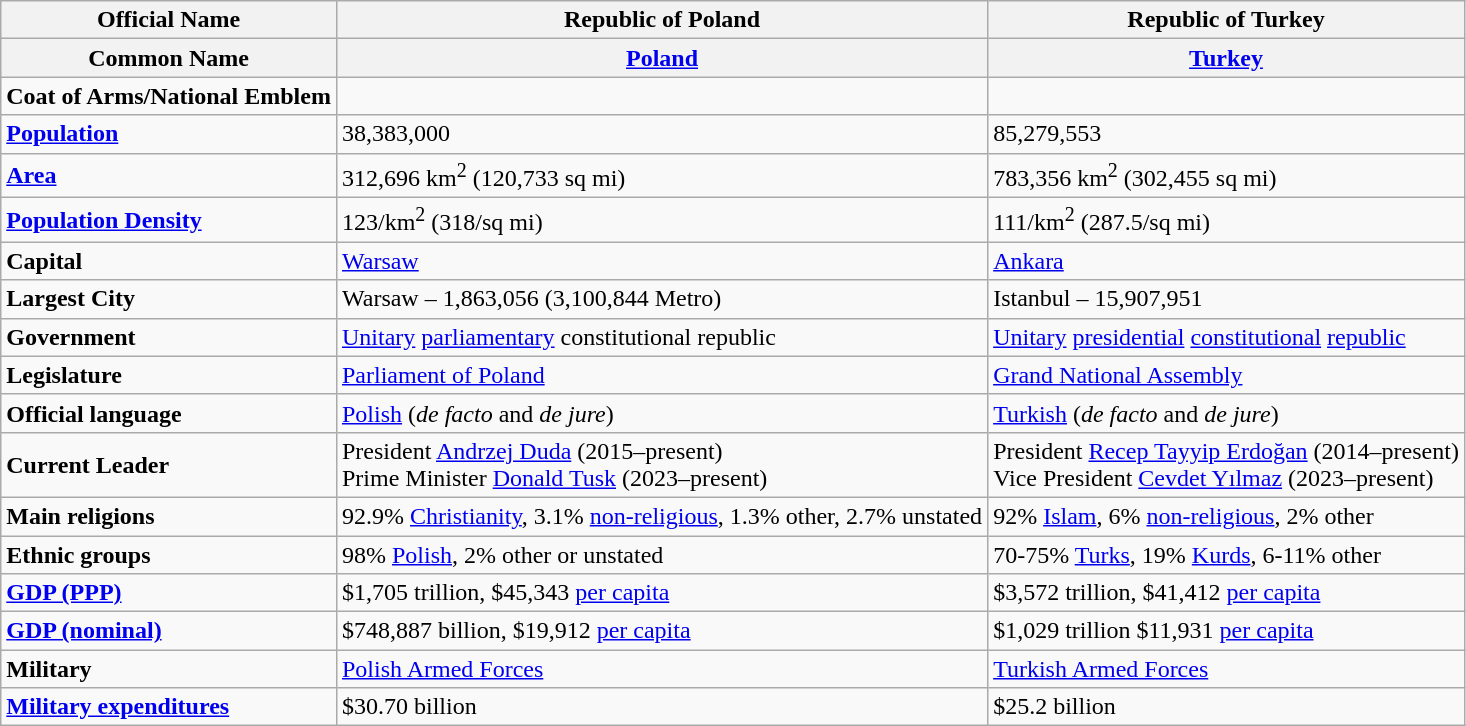<table class="wikitable">
<tr>
<th><strong>Official Name</strong></th>
<th>Republic of Poland</th>
<th>Republic of Turkey</th>
</tr>
<tr>
<th>Common Name</th>
<th> <strong><a href='#'>Poland</a></strong></th>
<th> <strong><a href='#'>Turkey</a></strong></th>
</tr>
<tr>
<td><strong>Coat of Arms/National Emblem</strong></td>
<td style="text-align:center"></td>
<td style="text-align:center"></td>
</tr>
<tr>
<td><strong><a href='#'>Population</a></strong></td>
<td>38,383,000</td>
<td>85,279,553</td>
</tr>
<tr>
<td><strong><a href='#'>Area</a></strong></td>
<td>312,696 km<sup>2</sup> (120,733 sq mi)</td>
<td>783,356 km<sup>2</sup> (302,455 sq mi)</td>
</tr>
<tr>
<td><strong><a href='#'>Population Density</a></strong></td>
<td>123/km<sup>2</sup> (318/sq mi)</td>
<td>111/km<sup>2</sup> (287.5/sq mi)</td>
</tr>
<tr>
<td><strong>Capital</strong></td>
<td><a href='#'>Warsaw</a></td>
<td><a href='#'>Ankara</a></td>
</tr>
<tr>
<td><strong>Largest City</strong></td>
<td>Warsaw – 1,863,056 (3,100,844 Metro)</td>
<td>Istanbul – 15,907,951</td>
</tr>
<tr>
<td><strong>Government</strong></td>
<td><a href='#'>Unitary</a> <a href='#'>parliamentary</a> constitutional republic</td>
<td><a href='#'>Unitary</a> <a href='#'>presidential</a> <a href='#'>constitutional</a> <a href='#'>republic</a></td>
</tr>
<tr>
<td><strong>Legislature</strong></td>
<td><a href='#'>Parliament of Poland</a></td>
<td><a href='#'>Grand National Assembly</a></td>
</tr>
<tr>
<td><strong>Official language</strong></td>
<td><a href='#'>Polish</a> (<em>de facto</em> and <em>de jure</em>)</td>
<td><a href='#'>Turkish</a> (<em>de facto</em> and <em>de jure</em>)</td>
</tr>
<tr>
<td><strong>Current Leader</strong></td>
<td>President <a href='#'>Andrzej Duda</a> (2015–present)<br> Prime Minister <a href='#'>Donald Tusk</a> (2023–present)</td>
<td>President <a href='#'>Recep Tayyip Erdoğan</a> (2014–present)<br> Vice President <a href='#'>Cevdet Yılmaz</a> (2023–present)</td>
</tr>
<tr>
<td><strong>Main religions</strong></td>
<td>92.9% <a href='#'>Christianity</a>, 3.1% <a href='#'>non-religious</a>, 1.3% other, 2.7% unstated</td>
<td>92% <a href='#'>Islam</a>, 6% <a href='#'>non-religious</a>, 2% other</td>
</tr>
<tr>
<td><strong>Ethnic groups</strong></td>
<td>98% <a href='#'>Polish</a>, 2% other or unstated </td>
<td>70-75% <a href='#'>Turks</a>, 19% <a href='#'>Kurds</a>, 6-11% other</td>
</tr>
<tr>
<td><strong><a href='#'>GDP (PPP)</a></strong></td>
<td>$1,705 trillion, $45,343 <a href='#'>per capita</a></td>
<td>$3,572 trillion, $41,412 <a href='#'>per capita</a></td>
</tr>
<tr>
<td><strong><a href='#'>GDP (nominal)</a></strong></td>
<td>$748,887 billion, $19,912 <a href='#'>per capita</a></td>
<td>$1,029 trillion $11,931 <a href='#'>per capita</a></td>
</tr>
<tr>
<td><strong>Military</strong></td>
<td><a href='#'>Polish Armed Forces</a></td>
<td><a href='#'>Turkish Armed Forces</a></td>
</tr>
<tr>
<td><strong><a href='#'>Military expenditures</a></strong></td>
<td>$30.70 billion</td>
<td>$25.2 billion</td>
</tr>
</table>
